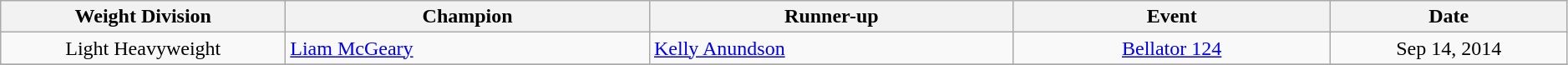<table class="wikitable" width="99%" style="text-align:center;">
<tr>
<th width="18%">Weight Division</th>
<th width="23%">Champion</th>
<th width="23%">Runner-up</th>
<th width="20%">Event</th>
<th width="15%">Date</th>
</tr>
<tr>
<td>Light Heavyweight</td>
<td align=left> <a href='#'>Liam McGeary</a></td>
<td align=left> <a href='#'>Kelly Anundson</a></td>
<td><a href='#'>Bellator 124</a></td>
<td>Sep 14, 2014</td>
</tr>
<tr>
</tr>
</table>
